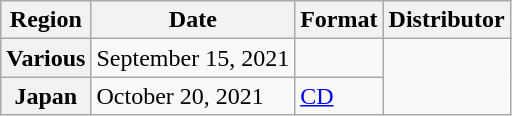<table class="wikitable plainrowheaders">
<tr>
<th>Region</th>
<th>Date</th>
<th>Format</th>
<th>Distributor</th>
</tr>
<tr>
<th scope="row">Various</th>
<td>September 15, 2021</td>
<td></td>
<td rowspan=2></td>
</tr>
<tr>
<th scope="row">Japan</th>
<td>October 20, 2021</td>
<td><a href='#'>CD</a></td>
</tr>
</table>
